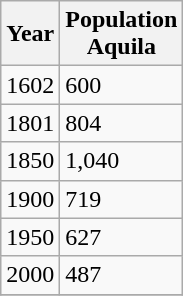<table class="wikitable">
<tr>
<th>Year</th>
<th>Population<br>Aquila</th>
</tr>
<tr>
<td>1602</td>
<td>600</td>
</tr>
<tr>
<td>1801</td>
<td>804</td>
</tr>
<tr>
<td>1850</td>
<td>1,040</td>
</tr>
<tr>
<td>1900</td>
<td>719</td>
</tr>
<tr>
<td>1950</td>
<td>627</td>
</tr>
<tr>
<td>2000</td>
<td>487</td>
</tr>
<tr>
</tr>
</table>
